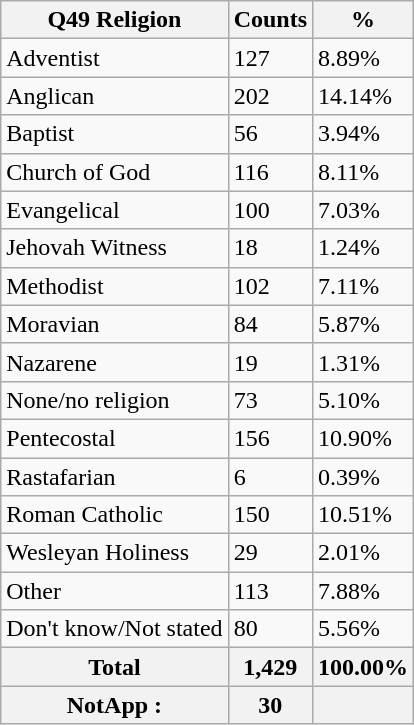<table class="wikitable sortable">
<tr>
<th>Q49 Religion</th>
<th>Counts</th>
<th>%</th>
</tr>
<tr>
<td>Adventist</td>
<td>127</td>
<td>8.89%</td>
</tr>
<tr>
<td>Anglican</td>
<td>202</td>
<td>14.14%</td>
</tr>
<tr>
<td>Baptist</td>
<td>56</td>
<td>3.94%</td>
</tr>
<tr>
<td>Church of God</td>
<td>116</td>
<td>8.11%</td>
</tr>
<tr>
<td>Evangelical</td>
<td>100</td>
<td>7.03%</td>
</tr>
<tr>
<td>Jehovah Witness</td>
<td>18</td>
<td>1.24%</td>
</tr>
<tr>
<td>Methodist</td>
<td>102</td>
<td>7.11%</td>
</tr>
<tr>
<td>Moravian</td>
<td>84</td>
<td>5.87%</td>
</tr>
<tr>
<td>Nazarene</td>
<td>19</td>
<td>1.31%</td>
</tr>
<tr>
<td>None/no religion</td>
<td>73</td>
<td>5.10%</td>
</tr>
<tr>
<td>Pentecostal</td>
<td>156</td>
<td>10.90%</td>
</tr>
<tr>
<td>Rastafarian</td>
<td>6</td>
<td>0.39%</td>
</tr>
<tr>
<td>Roman Catholic</td>
<td>150</td>
<td>10.51%</td>
</tr>
<tr>
<td>Wesleyan Holiness</td>
<td>29</td>
<td>2.01%</td>
</tr>
<tr>
<td>Other</td>
<td>113</td>
<td>7.88%</td>
</tr>
<tr>
<td>Don't know/Not stated</td>
<td>80</td>
<td>5.56%</td>
</tr>
<tr>
<th>Total</th>
<th>1,429</th>
<th>100.00%</th>
</tr>
<tr>
<th>NotApp :</th>
<th>30</th>
<th></th>
</tr>
</table>
